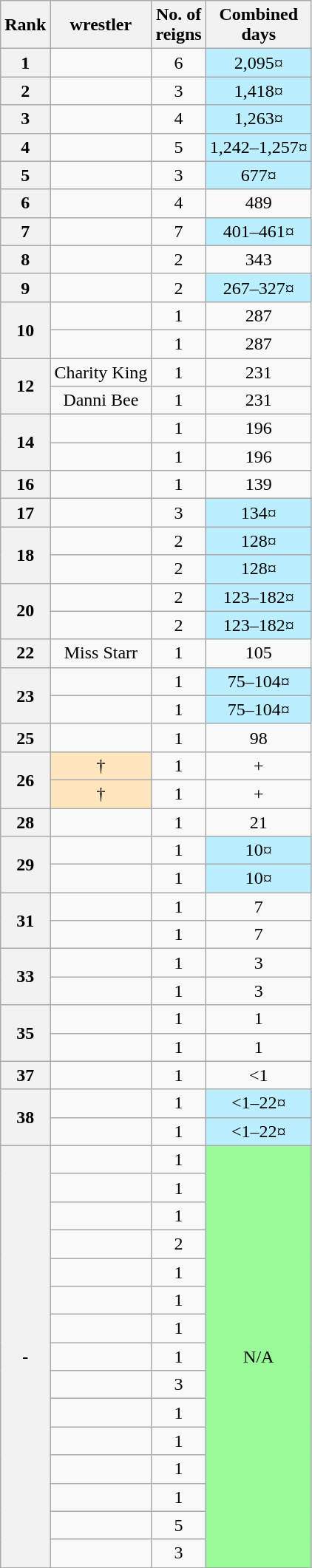<table class="wikitable sortable" style="text-align: center">
<tr>
<th>Rank</th>
<th>wrestler</th>
<th>No. of<br>reigns</th>
<th>Combined<br>days</th>
</tr>
<tr>
<th>1</th>
<td></td>
<td>6</td>
<td style="background-color:#bbeeff">2,095¤</td>
</tr>
<tr>
<th>2</th>
<td></td>
<td>3</td>
<td style="background-color:#bbeeff">1,418¤</td>
</tr>
<tr>
<th>3</th>
<td></td>
<td>4</td>
<td style="background-color:#bbeeff">1,263¤</td>
</tr>
<tr>
<th>4</th>
<td></td>
<td>5</td>
<td style="background-color:#bbeeff">1,242–1,257¤</td>
</tr>
<tr>
<th>5</th>
<td></td>
<td>3</td>
<td style="background-color:#bbeeff">677¤</td>
</tr>
<tr>
<th>6</th>
<td></td>
<td>4</td>
<td>489</td>
</tr>
<tr>
<th>7</th>
<td></td>
<td>7</td>
<td style="background-color:#bbeeff">401–461¤</td>
</tr>
<tr>
<th>8</th>
<td></td>
<td>2</td>
<td>343</td>
</tr>
<tr>
<th>9</th>
<td></td>
<td>2</td>
<td style="background-color:#bbeeff">267–327¤</td>
</tr>
<tr>
<th rowspan=2>10</th>
<td></td>
<td>1</td>
<td>287</td>
</tr>
<tr>
<td></td>
<td>1</td>
<td>287</td>
</tr>
<tr>
<th rowspan=2>12</th>
<td>Charity King</td>
<td>1</td>
<td>231</td>
</tr>
<tr>
<td>Danni Bee</td>
<td>1</td>
<td>231</td>
</tr>
<tr>
<th rowspan=2>14</th>
<td></td>
<td>1</td>
<td>196</td>
</tr>
<tr>
<td></td>
<td>1</td>
<td>196</td>
</tr>
<tr>
<th>16</th>
<td></td>
<td>1</td>
<td>139</td>
</tr>
<tr>
<th>17</th>
<td></td>
<td>3</td>
<td style="background-color:#bbeeff">134¤</td>
</tr>
<tr>
<th rowspan=2>18</th>
<td></td>
<td>2</td>
<td style="background-color:#bbeeff">128¤</td>
</tr>
<tr>
<td></td>
<td>2</td>
<td style="background-color:#bbeeff">128¤</td>
</tr>
<tr>
<th rowspan=2>20</th>
<td></td>
<td>2</td>
<td style="background-color:#bbeeff">123–182¤</td>
</tr>
<tr>
<td></td>
<td>2</td>
<td style="background-color:#bbeeff">123–182¤</td>
</tr>
<tr>
<th>22</th>
<td>Miss Starr</td>
<td>1</td>
<td>105</td>
</tr>
<tr>
<th rowspan=2>23</th>
<td></td>
<td>1</td>
<td style="background-color:#bbeeff">75–104¤</td>
</tr>
<tr>
<td></td>
<td>1</td>
<td style="background-color:#bbeeff">75–104¤</td>
</tr>
<tr>
<th>25</th>
<td></td>
<td>1</td>
<td>98</td>
</tr>
<tr>
<th rowspan=2>26</th>
<td style="background-color: #ffe6bd"> †</td>
<td>1</td>
<td>+</td>
</tr>
<tr>
<td style="background-color: #ffe6bd"> †</td>
<td>1</td>
<td>+</td>
</tr>
<tr>
<th>28</th>
<td></td>
<td>1</td>
<td>21</td>
</tr>
<tr>
<th rowspan=2>29</th>
<td></td>
<td>1</td>
<td style="background-color:#bbeeff">10¤</td>
</tr>
<tr>
<td></td>
<td>1</td>
<td style="background-color:#bbeeff">10¤</td>
</tr>
<tr>
<th rowspan=2>31</th>
<td></td>
<td>1</td>
<td>7</td>
</tr>
<tr>
<td></td>
<td>1</td>
<td>7</td>
</tr>
<tr>
<th rowspan=2>33</th>
<td></td>
<td>1</td>
<td>3</td>
</tr>
<tr>
<td></td>
<td>1</td>
<td>3</td>
</tr>
<tr>
<th rowspan=2>35</th>
<td></td>
<td>1</td>
<td>1</td>
</tr>
<tr>
<td></td>
<td>1</td>
<td>1</td>
</tr>
<tr>
<th>37</th>
<td></td>
<td>1</td>
<td><1</td>
</tr>
<tr>
<th rowspan=2>38</th>
<td></td>
<td>1</td>
<td style="background-color:#bbeeff"><1–22¤</td>
</tr>
<tr>
<td></td>
<td>1</td>
<td style="background-color:#bbeeff"><1–22¤</td>
</tr>
<tr>
<th rowspan=15>-</th>
<td></td>
<td>1</td>
<td style="background-color:#98FB98" rowspan=15>N/A</td>
</tr>
<tr>
<td></td>
<td>1</td>
</tr>
<tr>
<td></td>
<td>1</td>
</tr>
<tr>
<td></td>
<td>2</td>
</tr>
<tr>
<td></td>
<td>1</td>
</tr>
<tr>
<td></td>
<td>1</td>
</tr>
<tr>
<td></td>
<td>1</td>
</tr>
<tr>
<td></td>
<td>1</td>
</tr>
<tr>
<td></td>
<td>3</td>
</tr>
<tr>
<td></td>
<td>1</td>
</tr>
<tr>
<td></td>
<td>1</td>
</tr>
<tr>
<td></td>
<td>1</td>
</tr>
<tr>
<td></td>
<td>1</td>
</tr>
<tr>
<td></td>
<td>5</td>
</tr>
<tr>
<td></td>
<td>3</td>
</tr>
</table>
